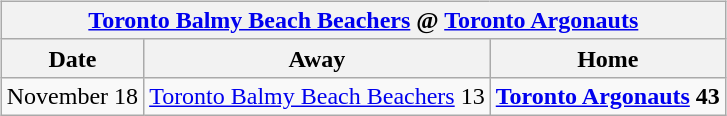<table cellspacing="10">
<tr>
<td valign="top"><br><table class="wikitable">
<tr>
<th colspan="4"><a href='#'>Toronto Balmy Beach Beachers</a> @ <a href='#'>Toronto Argonauts</a></th>
</tr>
<tr>
<th>Date</th>
<th>Away</th>
<th>Home</th>
</tr>
<tr>
<td>November 18</td>
<td><a href='#'>Toronto Balmy Beach Beachers</a> 13</td>
<td><strong><a href='#'>Toronto Argonauts</a> 43</strong></td>
</tr>
</table>
</td>
</tr>
</table>
